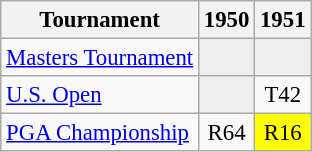<table class="wikitable" style="font-size:95%;text-align:center;">
<tr>
<th>Tournament</th>
<th>1950</th>
<th>1951</th>
</tr>
<tr>
<td align=left><a href='#'>Masters Tournament</a></td>
<td style="background:#eeeeee;"></td>
<td style="background:#eeeeee;"></td>
</tr>
<tr>
<td align=left><a href='#'>U.S. Open</a></td>
<td style="background:#eeeeee;"></td>
<td>T42</td>
</tr>
<tr>
<td align=left><a href='#'>PGA Championship</a></td>
<td>R64</td>
<td style="background:yellow;">R16</td>
</tr>
</table>
